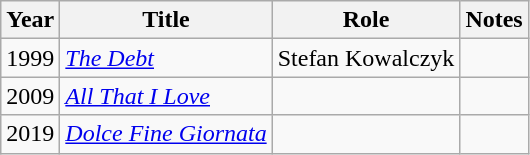<table class="wikitable sortable">
<tr>
<th>Year</th>
<th>Title</th>
<th>Role</th>
<th class="unsortable">Notes</th>
</tr>
<tr>
<td>1999</td>
<td><em><a href='#'>The Debt</a></em></td>
<td>Stefan Kowalczyk</td>
<td></td>
</tr>
<tr>
<td>2009</td>
<td><em><a href='#'>All That I Love</a></em></td>
<td></td>
<td></td>
</tr>
<tr>
<td>2019</td>
<td><em><a href='#'>Dolce Fine Giornata</a></em></td>
<td></td>
<td></td>
</tr>
</table>
